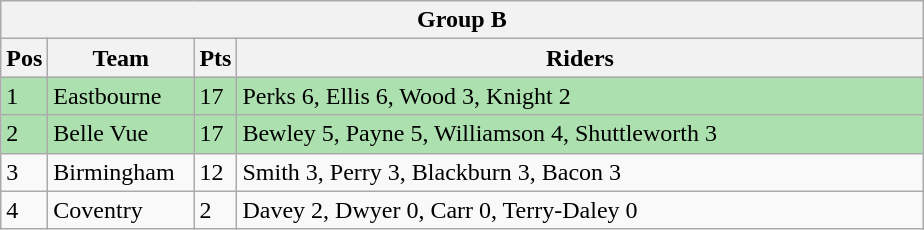<table class="wikitable">
<tr>
<th colspan="4">Group B</th>
</tr>
<tr>
<th width=20>Pos</th>
<th width=90>Team</th>
<th width=20>Pts</th>
<th width=450>Riders</th>
</tr>
<tr style="background:#ACE1AF;">
<td>1</td>
<td align=left>Eastbourne</td>
<td>17</td>
<td>Perks 6, Ellis 6, Wood 3, Knight 2</td>
</tr>
<tr style="background:#ACE1AF;">
<td>2</td>
<td align=left>Belle Vue</td>
<td>17</td>
<td>Bewley 5, Payne 5, Williamson 4, Shuttleworth 3</td>
</tr>
<tr>
<td>3</td>
<td align=left>Birmingham</td>
<td>12</td>
<td>Smith 3, Perry 3, Blackburn 3, Bacon 3</td>
</tr>
<tr>
<td>4</td>
<td align=left>Coventry</td>
<td>2</td>
<td>Davey 2, Dwyer 0, Carr 0, Terry-Daley 0</td>
</tr>
</table>
